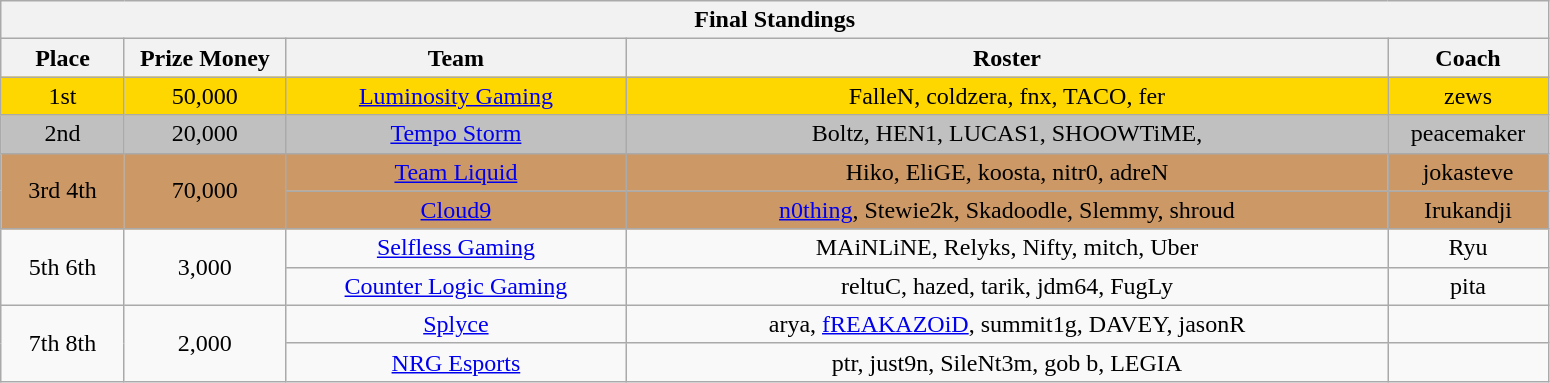<table class="wikitable" style="text-align: center;">
<tr>
<th colspan=5>Final Standings</th>
</tr>
<tr>
<th width="75px">Place</th>
<th width="100">Prize Money</th>
<th width="220">Team</th>
<th width="500px">Roster</th>
<th width="100">Coach</th>
</tr>
<tr>
<td style="text-align:center; background:gold;">1st</td>
<td style="text-align:center; background:gold;">50,000</td>
<td style="text-align:center; background:gold;"><a href='#'>Luminosity Gaming</a></td>
<td style="text-align:center; background:gold;">FalleN, coldzera, fnx, TACO, fer</td>
<td style="text-align:center; background:gold;">zews</td>
</tr>
<tr>
<td style="text-align:center; background:silver;">2nd</td>
<td style="text-align:center; background:silver;">20,000</td>
<td style="text-align:center; background:silver;"><a href='#'>Tempo Storm</a></td>
<td style="text-align:center; background:silver;">Boltz, HEN1, LUCAS1, SHOOWTiME, </td>
<td style="text-align:center; background:silver;">peacemaker</td>
</tr>
<tr>
<td style="text-align:center; background:#c96;" rowspan="2">3rd  4th</td>
<td style="text-align:center; background:#c96;" rowspan="2">70,000</td>
<td style="text-align:center; background:#c96;"><a href='#'>Team Liquid</a></td>
<td style="text-align:center; background:#c96;">Hiko, EliGE, koosta, nitr0, adreN</td>
<td style="text-align:center; background:#c96;">jokasteve</td>
</tr>
<tr>
<td style="text-align:center; background:#c96;"><a href='#'>Cloud9</a></td>
<td style="text-align:center; background:#c96;"><a href='#'>n0thing</a>, Stewie2k, Skadoodle, Slemmy, shroud</td>
<td style="text-align:center; background:#c96;">Irukandji</td>
</tr>
<tr>
<td rowspan="2">5th  6th</td>
<td rowspan="2">3,000</td>
<td><a href='#'>Selfless Gaming</a></td>
<td>MAiNLiNE, Relyks, Nifty, mitch, Uber</td>
<td>Ryu</td>
</tr>
<tr>
<td><a href='#'>Counter Logic Gaming</a></td>
<td>reltuC, hazed, tarik, jdm64, FugLy</td>
<td>pita</td>
</tr>
<tr>
<td rowspan="2">7th  8th</td>
<td rowspan="2">2,000</td>
<td><a href='#'>Splyce</a></td>
<td>arya, <a href='#'>fREAKAZOiD</a>, summit1g, DAVEY, jasonR</td>
<td></td>
</tr>
<tr>
<td><a href='#'>NRG Esports</a></td>
<td>ptr, just9n, SileNt3m, gob b, LEGIA</td>
<td></td>
</tr>
</table>
